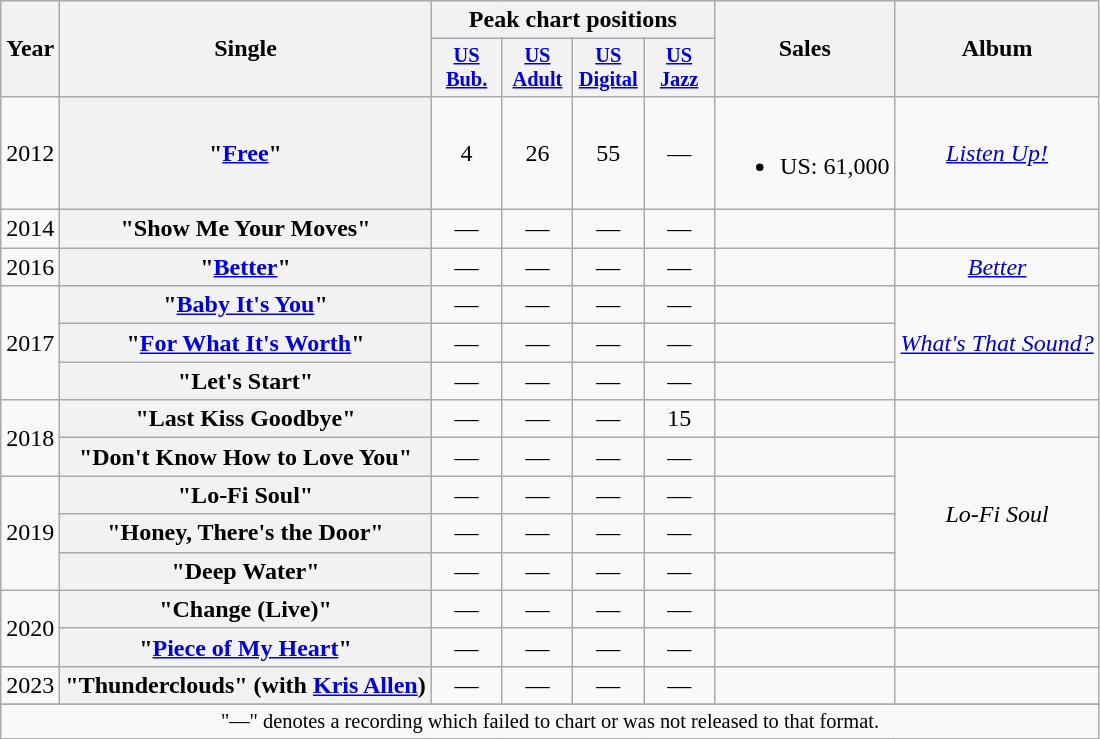<table class="wikitable plainrowheaders" style="text-align:center;">
<tr>
<th scope="col" rowspan="2">Year</th>
<th scope="col" rowspan="2">Single</th>
<th scope="col" colspan="4">Peak chart positions</th>
<th scope="col" rowspan="2">Sales</th>
<th scope="col" rowspan="2">Album</th>
</tr>
<tr>
<th scope="col" style="width:3em;font-size:85%;"><a href='#'>US Bub.</a><br></th>
<th scope="col" style="width:3em;font-size:85%;"><a href='#'>US Adult</a><br></th>
<th scope="col" style="width:3em;font-size:85%;"><a href='#'>US Digital</a><br></th>
<th scope="col" style="width:3em;font-size:85%;"><a href='#'>US Jazz</a><br></th>
</tr>
<tr>
<td>2012</td>
<th scope="row">"<a href='#'>Free</a>"</th>
<td>4</td>
<td>26</td>
<td>55</td>
<td>—</td>
<td><br><ul><li>US: 61,000</li></ul></td>
<td><em><a href='#'>Listen Up!</a></em></td>
</tr>
<tr>
<td>2014</td>
<th scope="row">"Show Me Your Moves"</th>
<td>—</td>
<td>—</td>
<td>—</td>
<td>—</td>
<td></td>
<td></td>
</tr>
<tr>
<td>2016</td>
<th scope="row">"<a href='#'>Better</a>"</th>
<td>—</td>
<td>—</td>
<td>—</td>
<td>—</td>
<td></td>
<td><em><a href='#'>Better</a></em></td>
</tr>
<tr>
<td rowspan="3">2017</td>
<th scope="row">"<a href='#'>Baby It's You</a>"</th>
<td>—</td>
<td>—</td>
<td>—</td>
<td>—</td>
<td></td>
<td rowspan="3"><em><a href='#'>What's That Sound?</a></em></td>
</tr>
<tr>
<th scope="row">"<a href='#'>For What It's Worth</a>"</th>
<td>—</td>
<td>—</td>
<td>—</td>
<td>—</td>
<td></td>
</tr>
<tr>
<th scope="row">"Let's Start"</th>
<td>—</td>
<td>—</td>
<td>—</td>
<td>—</td>
<td></td>
</tr>
<tr>
<td rowspan="2">2018</td>
<th scope="row">"Last Kiss Goodbye"</th>
<td>—</td>
<td>—</td>
<td>—</td>
<td>15</td>
<td></td>
<td></td>
</tr>
<tr>
<th scope="row">"Don't Know How to Love You"</th>
<td>—</td>
<td>—</td>
<td>—</td>
<td>—</td>
<td></td>
<td rowspan="4"><em>Lo-Fi Soul</em></td>
</tr>
<tr>
<td rowspan="3">2019</td>
<th scope="row">"Lo-Fi Soul"</th>
<td>—</td>
<td>—</td>
<td>—</td>
<td>—</td>
<td></td>
</tr>
<tr>
<th scope="row">"Honey, There's the Door"</th>
<td>—</td>
<td>—</td>
<td>—</td>
<td>—</td>
<td></td>
</tr>
<tr>
<th scope="row">"Deep Water"</th>
<td>—</td>
<td>—</td>
<td>—</td>
<td>—</td>
<td></td>
</tr>
<tr>
<td rowspan="2">2020</td>
<th scope="row">"Change (Live)"</th>
<td>—</td>
<td>—</td>
<td>—</td>
<td>—</td>
<td></td>
<td></td>
</tr>
<tr>
<th scope="row">"<a href='#'>Piece of My Heart</a>"</th>
<td>—</td>
<td>—</td>
<td>—</td>
<td>—</td>
<td></td>
<td></td>
</tr>
<tr>
<td rowspan="1">2023</td>
<th scope="row">"Thunderclouds" (with <a href='#'>Kris Allen</a>)</th>
<td>—</td>
<td>—</td>
<td>—</td>
<td>—</td>
<td></td>
<td></td>
</tr>
<tr>
</tr>
<tr>
<td colspan="8" style="font-size:85%;">"—" denotes a recording which failed to chart or was not released to that format.</td>
</tr>
</table>
